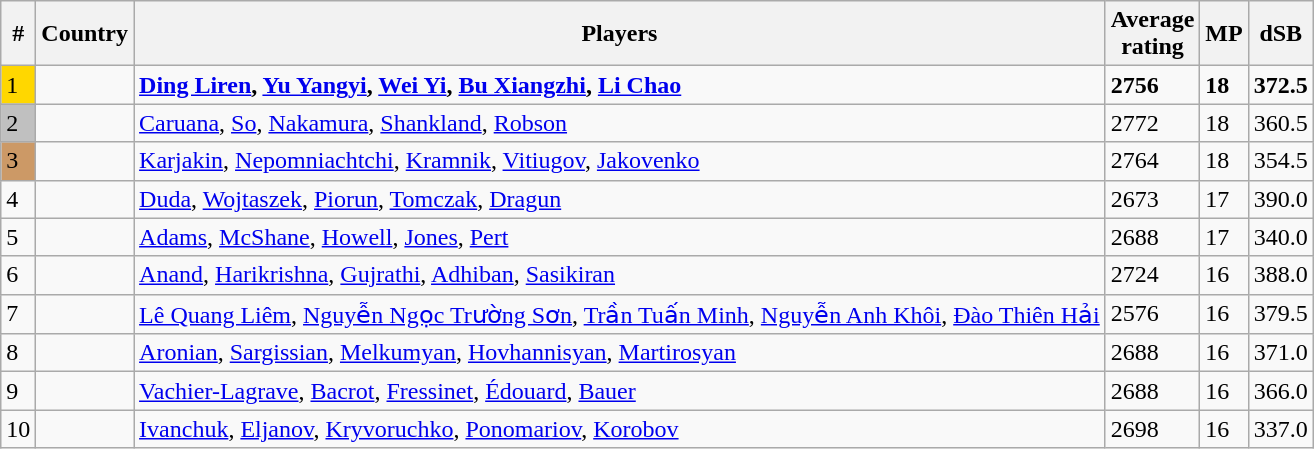<table class="wikitable">
<tr>
<th>#</th>
<th>Country</th>
<th>Players</th>
<th>Average<br>rating</th>
<th>MP</th>
<th>dSB</th>
</tr>
<tr>
<td style="background:gold;">1</td>
<td><strong></strong></td>
<td><strong><a href='#'>Ding Liren</a>, <a href='#'>Yu Yangyi</a>, <a href='#'>Wei Yi</a>, <a href='#'>Bu Xiangzhi</a>, <a href='#'>Li Chao</a></strong></td>
<td><strong>2756</strong></td>
<td><strong>18</strong></td>
<td><strong>372.5</strong></td>
</tr>
<tr>
<td style="background:silver;">2</td>
<td></td>
<td><a href='#'>Caruana</a>, <a href='#'>So</a>, <a href='#'>Nakamura</a>, <a href='#'>Shankland</a>, <a href='#'>Robson</a></td>
<td>2772</td>
<td>18</td>
<td>360.5</td>
</tr>
<tr>
<td style="background:#c96;">3</td>
<td></td>
<td><a href='#'>Karjakin</a>, <a href='#'>Nepomniachtchi</a>, <a href='#'>Kramnik</a>, <a href='#'>Vitiugov</a>, <a href='#'>Jakovenko</a></td>
<td>2764</td>
<td>18</td>
<td>354.5</td>
</tr>
<tr>
<td>4</td>
<td></td>
<td><a href='#'>Duda</a>, <a href='#'>Wojtaszek</a>, <a href='#'>Piorun</a>, <a href='#'>Tomczak</a>, <a href='#'>Dragun</a></td>
<td>2673</td>
<td>17</td>
<td>390.0</td>
</tr>
<tr>
<td>5</td>
<td></td>
<td><a href='#'>Adams</a>, <a href='#'>McShane</a>, <a href='#'>Howell</a>, <a href='#'>Jones</a>, <a href='#'>Pert</a></td>
<td>2688</td>
<td>17</td>
<td>340.0</td>
</tr>
<tr>
<td>6</td>
<td></td>
<td><a href='#'>Anand</a>, <a href='#'>Harikrishna</a>, <a href='#'>Gujrathi</a>, <a href='#'>Adhiban</a>, <a href='#'>Sasikiran</a></td>
<td>2724</td>
<td>16</td>
<td>388.0</td>
</tr>
<tr>
<td>7</td>
<td></td>
<td><a href='#'>Lê Quang Liêm</a>, <a href='#'>Nguyễn Ngọc Trường Sơn</a>, <a href='#'>Trần Tuấn Minh</a>, <a href='#'>Nguyễn Anh Khôi</a>, <a href='#'>Đào Thiên Hải</a></td>
<td>2576</td>
<td>16</td>
<td>379.5</td>
</tr>
<tr>
<td>8</td>
<td></td>
<td><a href='#'>Aronian</a>, <a href='#'>Sargissian</a>, <a href='#'>Melkumyan</a>, <a href='#'>Hovhannisyan</a>, <a href='#'>Martirosyan</a></td>
<td>2688</td>
<td>16</td>
<td>371.0</td>
</tr>
<tr>
<td>9</td>
<td></td>
<td><a href='#'>Vachier-Lagrave</a>, <a href='#'>Bacrot</a>, <a href='#'>Fressinet</a>, <a href='#'>Édouard</a>, <a href='#'>Bauer</a></td>
<td>2688</td>
<td>16</td>
<td>366.0</td>
</tr>
<tr>
<td>10</td>
<td></td>
<td><a href='#'>Ivanchuk</a>, <a href='#'>Eljanov</a>, <a href='#'>Kryvoruchko</a>, <a href='#'>Ponomariov</a>, <a href='#'>Korobov</a></td>
<td>2698</td>
<td>16</td>
<td>337.0</td>
</tr>
</table>
